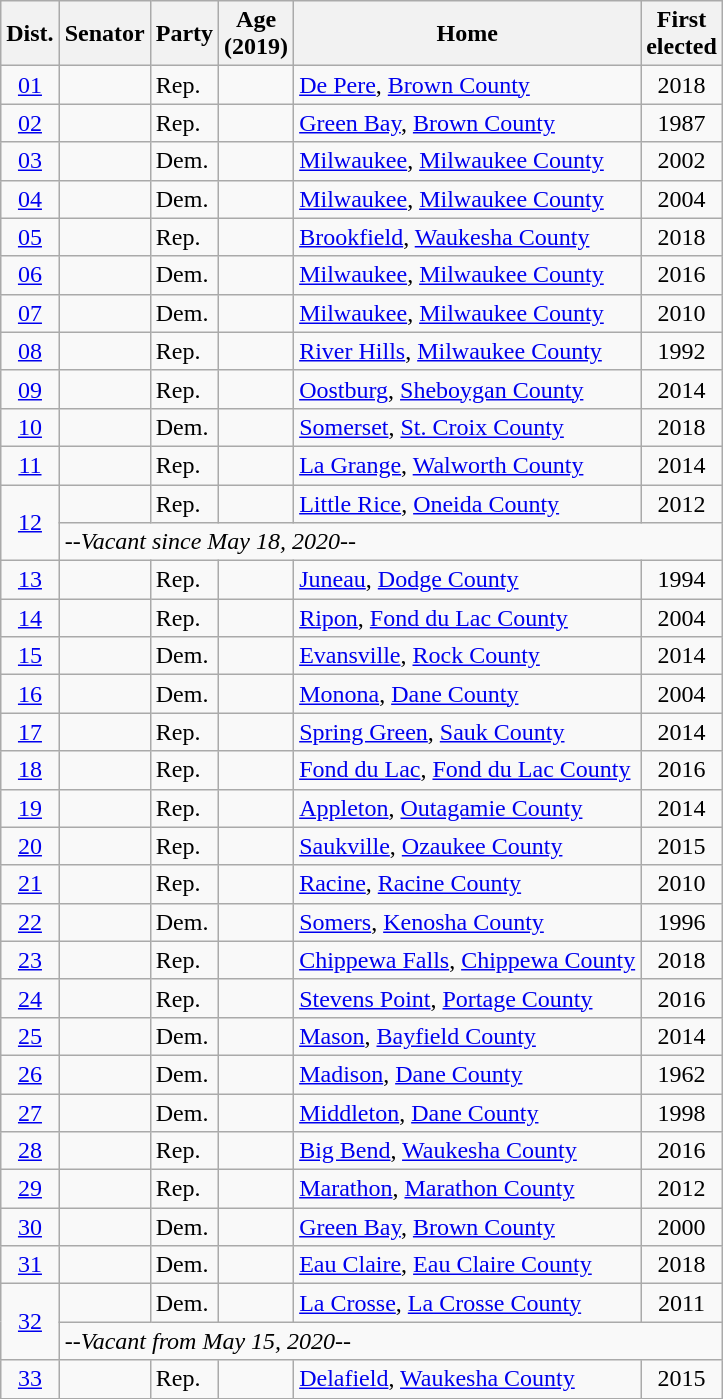<table class="wikitable sortable">
<tr>
<th>Dist.</th>
<th>Senator</th>
<th>Party</th>
<th>Age<br>(2019)</th>
<th>Home</th>
<th>First<br>elected</th>
</tr>
<tr>
<td align="center"><a href='#'>01</a></td>
<td></td>
<td>Rep.</td>
<td align="center"></td>
<td><a href='#'>De Pere</a>, <a href='#'>Brown County</a></td>
<td align="center">2018</td>
</tr>
<tr>
<td align="center"><a href='#'>02</a></td>
<td></td>
<td>Rep.</td>
<td align="center"></td>
<td><a href='#'>Green Bay</a>, <a href='#'>Brown County</a></td>
<td align="center">1987</td>
</tr>
<tr>
<td align="center"><a href='#'>03</a></td>
<td></td>
<td>Dem.</td>
<td align="center"></td>
<td><a href='#'>Milwaukee</a>, <a href='#'>Milwaukee County</a></td>
<td align="center">2002</td>
</tr>
<tr>
<td align="center"><a href='#'>04</a></td>
<td></td>
<td>Dem.</td>
<td align="center"></td>
<td><a href='#'>Milwaukee</a>, <a href='#'>Milwaukee County</a></td>
<td align="center">2004</td>
</tr>
<tr>
<td align="center"><a href='#'>05</a></td>
<td></td>
<td>Rep.</td>
<td align="center"></td>
<td><a href='#'>Brookfield</a>, <a href='#'>Waukesha County</a></td>
<td align="center">2018</td>
</tr>
<tr>
<td align="center"><a href='#'>06</a></td>
<td></td>
<td>Dem.</td>
<td align="center"></td>
<td><a href='#'>Milwaukee</a>, <a href='#'>Milwaukee County</a></td>
<td align="center">2016</td>
</tr>
<tr>
<td align="center"><a href='#'>07</a></td>
<td></td>
<td>Dem.</td>
<td align="center"></td>
<td><a href='#'>Milwaukee</a>, <a href='#'>Milwaukee County</a></td>
<td align="center">2010</td>
</tr>
<tr>
<td align="center"><a href='#'>08</a></td>
<td></td>
<td>Rep.</td>
<td align="center"></td>
<td><a href='#'>River Hills</a>, <a href='#'>Milwaukee County</a></td>
<td align="center">1992</td>
</tr>
<tr>
<td align="center"><a href='#'>09</a></td>
<td></td>
<td>Rep.</td>
<td align="center"></td>
<td><a href='#'>Oostburg</a>, <a href='#'>Sheboygan County</a></td>
<td align="center">2014</td>
</tr>
<tr>
<td align="center"><a href='#'>10</a></td>
<td></td>
<td>Dem.</td>
<td align="center"></td>
<td><a href='#'>Somerset</a>, <a href='#'>St. Croix County</a></td>
<td align="center">2018</td>
</tr>
<tr>
<td align="center"><a href='#'>11</a></td>
<td></td>
<td>Rep.</td>
<td align="center"></td>
<td><a href='#'>La Grange</a>, <a href='#'>Walworth County</a></td>
<td align="center">2014</td>
</tr>
<tr>
<td rowspan="2" align="center"><a href='#'>12</a></td>
<td> </td>
<td>Rep.</td>
<td align="center"></td>
<td><a href='#'>Little Rice</a>, <a href='#'>Oneida County</a></td>
<td align="center">2012</td>
</tr>
<tr>
<td colspan="5"><em>--Vacant since May 18, 2020--</em></td>
</tr>
<tr>
<td align="center"><a href='#'>13</a></td>
<td></td>
<td>Rep.</td>
<td align="center"></td>
<td><a href='#'>Juneau</a>, <a href='#'>Dodge County</a></td>
<td align="center">1994</td>
</tr>
<tr>
<td align="center"><a href='#'>14</a></td>
<td></td>
<td>Rep.</td>
<td align="center"></td>
<td><a href='#'>Ripon</a>, <a href='#'>Fond du Lac County</a></td>
<td align="center">2004</td>
</tr>
<tr>
<td align="center"><a href='#'>15</a></td>
<td></td>
<td>Dem.</td>
<td align="center"></td>
<td><a href='#'>Evansville</a>, <a href='#'>Rock County</a></td>
<td align="center">2014</td>
</tr>
<tr>
<td align="center"><a href='#'>16</a></td>
<td></td>
<td>Dem.</td>
<td align="center"></td>
<td><a href='#'>Monona</a>, <a href='#'>Dane County</a></td>
<td align="center">2004</td>
</tr>
<tr>
<td align="center"><a href='#'>17</a></td>
<td></td>
<td>Rep.</td>
<td align="center"></td>
<td><a href='#'>Spring Green</a>, <a href='#'>Sauk County</a></td>
<td align="center">2014</td>
</tr>
<tr>
<td align="center"><a href='#'>18</a></td>
<td></td>
<td>Rep.</td>
<td align="center"></td>
<td><a href='#'>Fond du Lac</a>, <a href='#'>Fond du Lac County</a></td>
<td align="center">2016</td>
</tr>
<tr>
<td align="center"><a href='#'>19</a></td>
<td></td>
<td>Rep.</td>
<td align="center"></td>
<td><a href='#'>Appleton</a>, <a href='#'>Outagamie County</a></td>
<td align="center">2014</td>
</tr>
<tr>
<td align="center"><a href='#'>20</a></td>
<td></td>
<td>Rep.</td>
<td align="center"></td>
<td><a href='#'>Saukville</a>, <a href='#'>Ozaukee County</a></td>
<td align="center">2015</td>
</tr>
<tr>
<td align="center"><a href='#'>21</a></td>
<td></td>
<td>Rep.</td>
<td align="center"></td>
<td><a href='#'>Racine</a>, <a href='#'>Racine County</a></td>
<td align="center">2010</td>
</tr>
<tr>
<td align="center"><a href='#'>22</a></td>
<td></td>
<td>Dem.</td>
<td align="center"></td>
<td><a href='#'>Somers</a>, <a href='#'>Kenosha County</a></td>
<td align="center">1996</td>
</tr>
<tr>
<td align="center"><a href='#'>23</a></td>
<td></td>
<td>Rep.</td>
<td align="center"></td>
<td><a href='#'>Chippewa Falls</a>, <a href='#'>Chippewa County</a></td>
<td align="center">2018</td>
</tr>
<tr>
<td align="center"><a href='#'>24</a></td>
<td></td>
<td>Rep.</td>
<td align="center"></td>
<td><a href='#'>Stevens Point</a>, <a href='#'>Portage County</a></td>
<td align="center">2016</td>
</tr>
<tr>
<td align="center"><a href='#'>25</a></td>
<td></td>
<td>Dem.</td>
<td align="center"></td>
<td><a href='#'>Mason</a>, <a href='#'>Bayfield County</a></td>
<td align="center">2014</td>
</tr>
<tr>
<td align="center"><a href='#'>26</a></td>
<td></td>
<td>Dem.</td>
<td align="center"></td>
<td><a href='#'>Madison</a>, <a href='#'>Dane County</a></td>
<td align="center">1962</td>
</tr>
<tr>
<td align="center"><a href='#'>27</a></td>
<td></td>
<td>Dem.</td>
<td align="center"></td>
<td><a href='#'>Middleton</a>, <a href='#'>Dane County</a></td>
<td align="center">1998</td>
</tr>
<tr>
<td align="center"><a href='#'>28</a></td>
<td></td>
<td>Rep.</td>
<td align="center"></td>
<td><a href='#'>Big Bend</a>, <a href='#'>Waukesha County</a></td>
<td align="center">2016</td>
</tr>
<tr>
<td align="center"><a href='#'>29</a></td>
<td></td>
<td>Rep.</td>
<td align="center"></td>
<td><a href='#'>Marathon</a>, <a href='#'>Marathon County</a></td>
<td align="center">2012</td>
</tr>
<tr>
<td align="center"><a href='#'>30</a></td>
<td></td>
<td>Dem.</td>
<td align="center"></td>
<td><a href='#'>Green Bay</a>, <a href='#'>Brown County</a></td>
<td align="center">2000</td>
</tr>
<tr>
<td align="center"><a href='#'>31</a></td>
<td></td>
<td>Dem.</td>
<td align="center"></td>
<td><a href='#'>Eau Claire</a>, <a href='#'>Eau Claire County</a></td>
<td align="center">2018</td>
</tr>
<tr>
<td rowspan="2" align="center"><a href='#'>32</a></td>
<td> </td>
<td>Dem.</td>
<td align="center"></td>
<td><a href='#'>La Crosse</a>, <a href='#'>La Crosse County</a></td>
<td align="center">2011</td>
</tr>
<tr>
<td colspan="5"><em>--Vacant from May 15, 2020--</em></td>
</tr>
<tr>
<td align="center"><a href='#'>33</a></td>
<td></td>
<td>Rep.</td>
<td align="center"></td>
<td><a href='#'>Delafield</a>, <a href='#'>Waukesha County</a></td>
<td align="center">2015</td>
</tr>
</table>
